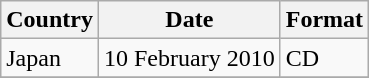<table class="wikitable plainrowheaders">
<tr>
<th scope="col">Country</th>
<th scope="col">Date</th>
<th scope="col">Format</th>
</tr>
<tr>
<td>Japan</td>
<td>10 February 2010</td>
<td>CD</td>
</tr>
<tr>
</tr>
</table>
